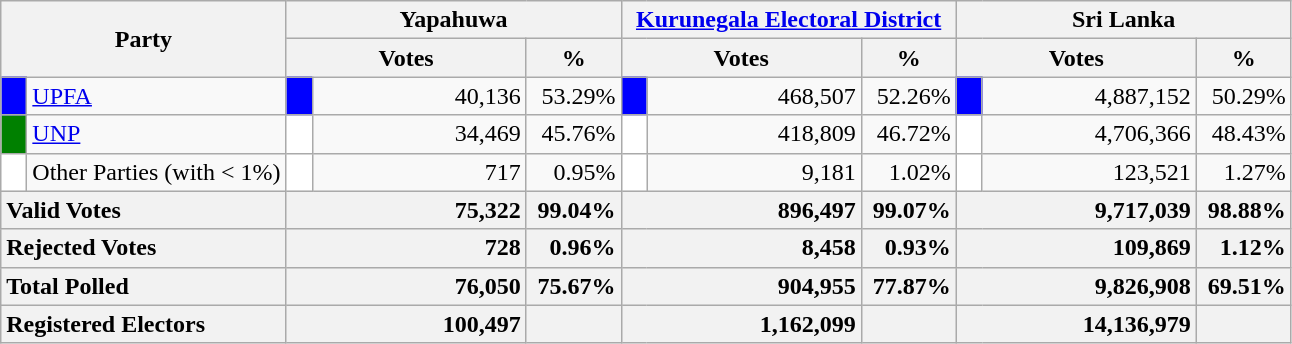<table class="wikitable">
<tr>
<th colspan="2" width="144px"rowspan="2">Party</th>
<th colspan="3" width="216px">Yapahuwa</th>
<th colspan="3" width="216px"><a href='#'>Kurunegala Electoral District</a></th>
<th colspan="3" width="216px">Sri Lanka</th>
</tr>
<tr>
<th colspan="2" width="144px">Votes</th>
<th>%</th>
<th colspan="2" width="144px">Votes</th>
<th>%</th>
<th colspan="2" width="144px">Votes</th>
<th>%</th>
</tr>
<tr>
<td style="background-color:blue;" width="10px"></td>
<td style="text-align:left;"><a href='#'>UPFA</a></td>
<td style="background-color:blue;" width="10px"></td>
<td style="text-align:right;">40,136</td>
<td style="text-align:right;">53.29%</td>
<td style="background-color:blue;" width="10px"></td>
<td style="text-align:right;">468,507</td>
<td style="text-align:right;">52.26%</td>
<td style="background-color:blue;" width="10px"></td>
<td style="text-align:right;">4,887,152</td>
<td style="text-align:right;">50.29%</td>
</tr>
<tr>
<td style="background-color:green;" width="10px"></td>
<td style="text-align:left;"><a href='#'>UNP</a></td>
<td style="background-color:white;" width="10px"></td>
<td style="text-align:right;">34,469</td>
<td style="text-align:right;">45.76%</td>
<td style="background-color:white;" width="10px"></td>
<td style="text-align:right;">418,809</td>
<td style="text-align:right;">46.72%</td>
<td style="background-color:white;" width="10px"></td>
<td style="text-align:right;">4,706,366</td>
<td style="text-align:right;">48.43%</td>
</tr>
<tr>
<td style="background-color:white;" width="10px"></td>
<td style="text-align:left;">Other Parties (with < 1%)</td>
<td style="background-color:white;" width="10px"></td>
<td style="text-align:right;">717</td>
<td style="text-align:right;">0.95%</td>
<td style="background-color:white;" width="10px"></td>
<td style="text-align:right;">9,181</td>
<td style="text-align:right;">1.02%</td>
<td style="background-color:white;" width="10px"></td>
<td style="text-align:right;">123,521</td>
<td style="text-align:right;">1.27%</td>
</tr>
<tr>
<th colspan="2" width="144px"style="text-align:left;">Valid Votes</th>
<th style="text-align:right;"colspan="2" width="144px">75,322</th>
<th style="text-align:right;">99.04%</th>
<th style="text-align:right;"colspan="2" width="144px">896,497</th>
<th style="text-align:right;">99.07%</th>
<th style="text-align:right;"colspan="2" width="144px">9,717,039</th>
<th style="text-align:right;">98.88%</th>
</tr>
<tr>
<th colspan="2" width="144px"style="text-align:left;">Rejected Votes</th>
<th style="text-align:right;"colspan="2" width="144px">728</th>
<th style="text-align:right;">0.96%</th>
<th style="text-align:right;"colspan="2" width="144px">8,458</th>
<th style="text-align:right;">0.93%</th>
<th style="text-align:right;"colspan="2" width="144px">109,869</th>
<th style="text-align:right;">1.12%</th>
</tr>
<tr>
<th colspan="2" width="144px"style="text-align:left;">Total Polled</th>
<th style="text-align:right;"colspan="2" width="144px">76,050</th>
<th style="text-align:right;">75.67%</th>
<th style="text-align:right;"colspan="2" width="144px">904,955</th>
<th style="text-align:right;">77.87%</th>
<th style="text-align:right;"colspan="2" width="144px">9,826,908</th>
<th style="text-align:right;">69.51%</th>
</tr>
<tr>
<th colspan="2" width="144px"style="text-align:left;">Registered Electors</th>
<th style="text-align:right;"colspan="2" width="144px">100,497</th>
<th></th>
<th style="text-align:right;"colspan="2" width="144px">1,162,099</th>
<th></th>
<th style="text-align:right;"colspan="2" width="144px">14,136,979</th>
<th></th>
</tr>
</table>
